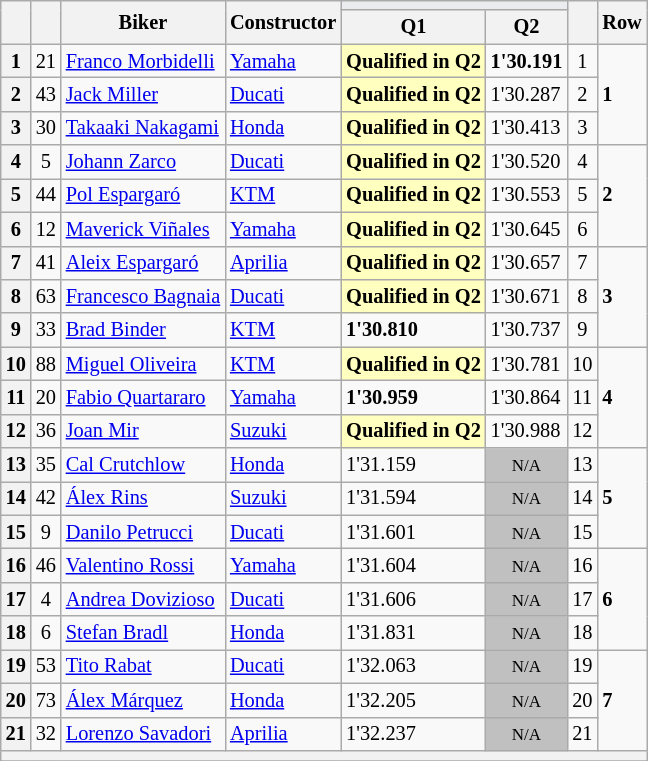<table class="wikitable sortable" style="font-size: 85%;">
<tr>
<th rowspan="2"></th>
<th rowspan="2"></th>
<th rowspan="2">Biker</th>
<th rowspan="2">Constructor</th>
<th colspan="2" style="background:#eaecf0; text-align:center;"></th>
<th rowspan="2"></th>
<th rowspan="2">Row</th>
</tr>
<tr>
<th scope="col">Q1</th>
<th scope="col">Q2</th>
</tr>
<tr>
<th scope="row">1</th>
<td align="center">21</td>
<td> <a href='#'>Franco Morbidelli</a></td>
<td><a href='#'>Yamaha</a></td>
<td style="background:#ffffbf;"><strong>Qualified in Q2</strong></td>
<td><strong>1'30.191</strong></td>
<td align="center">1</td>
<td rowspan="3"><strong>1</strong></td>
</tr>
<tr>
<th scope="row">2</th>
<td align="center">43</td>
<td> <a href='#'>Jack Miller</a></td>
<td><a href='#'>Ducati</a></td>
<td style="background:#ffffbf;"><strong>Qualified in Q2</strong></td>
<td>1'30.287</td>
<td align="center">2</td>
</tr>
<tr>
<th scope="row">3</th>
<td align="center">30</td>
<td> <a href='#'>Takaaki Nakagami</a></td>
<td><a href='#'>Honda</a></td>
<td style="background:#ffffbf;"><strong>Qualified in Q2</strong></td>
<td>1'30.413</td>
<td align="center">3</td>
</tr>
<tr>
<th scope="row">4</th>
<td align="center">5</td>
<td> <a href='#'>Johann Zarco</a></td>
<td><a href='#'>Ducati</a></td>
<td style="background:#ffffbf;"><strong>Qualified in Q2</strong></td>
<td>1'30.520</td>
<td align="center">4</td>
<td rowspan="3"><strong>2</strong></td>
</tr>
<tr>
<th scope="row">5</th>
<td align="center">44</td>
<td> <a href='#'>Pol Espargaró</a></td>
<td><a href='#'>KTM</a></td>
<td style="background:#ffffbf;"><strong>Qualified in Q2</strong></td>
<td>1'30.553</td>
<td align="center">5</td>
</tr>
<tr>
<th scope="row">6</th>
<td align="center">12</td>
<td> <a href='#'>Maverick Viñales</a></td>
<td><a href='#'>Yamaha</a></td>
<td style="background:#ffffbf;"><strong>Qualified in Q2</strong></td>
<td>1'30.645</td>
<td align="center">6</td>
</tr>
<tr>
<th scope="row">7</th>
<td align="center">41</td>
<td> <a href='#'>Aleix Espargaró</a></td>
<td><a href='#'>Aprilia</a></td>
<td style="background:#ffffbf;"><strong>Qualified in Q2</strong></td>
<td>1'30.657</td>
<td align="center">7</td>
<td rowspan="3"><strong>3</strong></td>
</tr>
<tr>
<th scope="row">8</th>
<td align="center">63</td>
<td> <a href='#'>Francesco Bagnaia</a></td>
<td><a href='#'>Ducati</a></td>
<td style="background:#ffffbf;"><strong>Qualified in Q2</strong></td>
<td>1'30.671</td>
<td align="center">8</td>
</tr>
<tr>
<th scope="row">9</th>
<td align="center">33</td>
<td> <a href='#'>Brad Binder</a></td>
<td><a href='#'>KTM</a></td>
<td><strong>1'30.810</strong></td>
<td>1'30.737</td>
<td align="center">9</td>
</tr>
<tr>
<th scope="row">10</th>
<td align="center">88</td>
<td> <a href='#'>Miguel Oliveira</a></td>
<td><a href='#'>KTM</a></td>
<td style="background:#ffffbf;"><strong>Qualified in Q2</strong></td>
<td>1'30.781</td>
<td align="center">10</td>
<td rowspan="3"><strong>4</strong></td>
</tr>
<tr>
<th scope="row">11</th>
<td align="center">20</td>
<td> <a href='#'>Fabio Quartararo</a></td>
<td><a href='#'>Yamaha</a></td>
<td><strong>1'30.959</strong></td>
<td>1'30.864</td>
<td align="center">11</td>
</tr>
<tr>
<th scope="row">12</th>
<td align="center">36</td>
<td> <a href='#'>Joan Mir</a></td>
<td><a href='#'>Suzuki</a></td>
<td style="background:#ffffbf;"><strong>Qualified in Q2</strong></td>
<td>1'30.988</td>
<td align="center">12</td>
</tr>
<tr>
<th scope="row">13</th>
<td align="center">35</td>
<td> <a href='#'>Cal Crutchlow</a></td>
<td><a href='#'>Honda</a></td>
<td>1'31.159</td>
<td style="background: silver" align="center" data-sort-value="13"><small>N/A</small></td>
<td align="center">13</td>
<td rowspan="3"><strong>5</strong></td>
</tr>
<tr>
<th scope="row">14</th>
<td align="center">42</td>
<td> <a href='#'>Álex Rins</a></td>
<td><a href='#'>Suzuki</a></td>
<td>1'31.594</td>
<td style="background: silver" align="center" data-sort-value="14"><small>N/A</small></td>
<td align="center">14</td>
</tr>
<tr>
<th scope="row">15</th>
<td align="center">9</td>
<td> <a href='#'>Danilo Petrucci</a></td>
<td><a href='#'>Ducati</a></td>
<td>1'31.601</td>
<td style="background: silver" align="center" data-sort-value="15"><small>N/A</small></td>
<td align="center">15</td>
</tr>
<tr>
<th scope="row">16</th>
<td align="center">46</td>
<td> <a href='#'>Valentino Rossi</a></td>
<td><a href='#'>Yamaha</a></td>
<td>1'31.604</td>
<td style="background: silver" align="center" data-sort-value="16"><small>N/A</small></td>
<td align="center">16</td>
<td rowspan="3"><strong>6</strong></td>
</tr>
<tr>
<th scope="row">17</th>
<td align="center">4</td>
<td> <a href='#'>Andrea Dovizioso</a></td>
<td><a href='#'>Ducati</a></td>
<td>1'31.606</td>
<td style="background: silver" align="center" data-sort-value="17"><small>N/A</small></td>
<td align="center">17</td>
</tr>
<tr>
<th scope="row">18</th>
<td align="center">6</td>
<td> <a href='#'>Stefan Bradl</a></td>
<td><a href='#'>Honda</a></td>
<td>1'31.831</td>
<td style="background: silver" align="center" data-sort-value="18"><small>N/A</small></td>
<td align="center">18</td>
</tr>
<tr>
<th scope="row">19</th>
<td align="center">53</td>
<td> <a href='#'>Tito Rabat</a></td>
<td><a href='#'>Ducati</a></td>
<td>1'32.063</td>
<td style="background: silver" align="center" data-sort-value="19"><small>N/A</small></td>
<td align="center">19</td>
<td rowspan="3"><strong>7</strong></td>
</tr>
<tr>
<th scope="row">20</th>
<td align="center">73</td>
<td> <a href='#'>Álex Márquez</a></td>
<td><a href='#'>Honda</a></td>
<td>1'32.205</td>
<td style="background: silver" align="center" data-sort-value="20"><small>N/A</small></td>
<td align="center">20</td>
</tr>
<tr>
<th scope="row">21</th>
<td align="center">32</td>
<td> <a href='#'>Lorenzo Savadori</a></td>
<td><a href='#'>Aprilia</a></td>
<td>1'32.237</td>
<td style="background: silver" align="center" data-sort-value="21"><small>N/A</small></td>
<td align="center">21</td>
</tr>
<tr>
<th colspan=9></th>
</tr>
<tr>
</tr>
</table>
